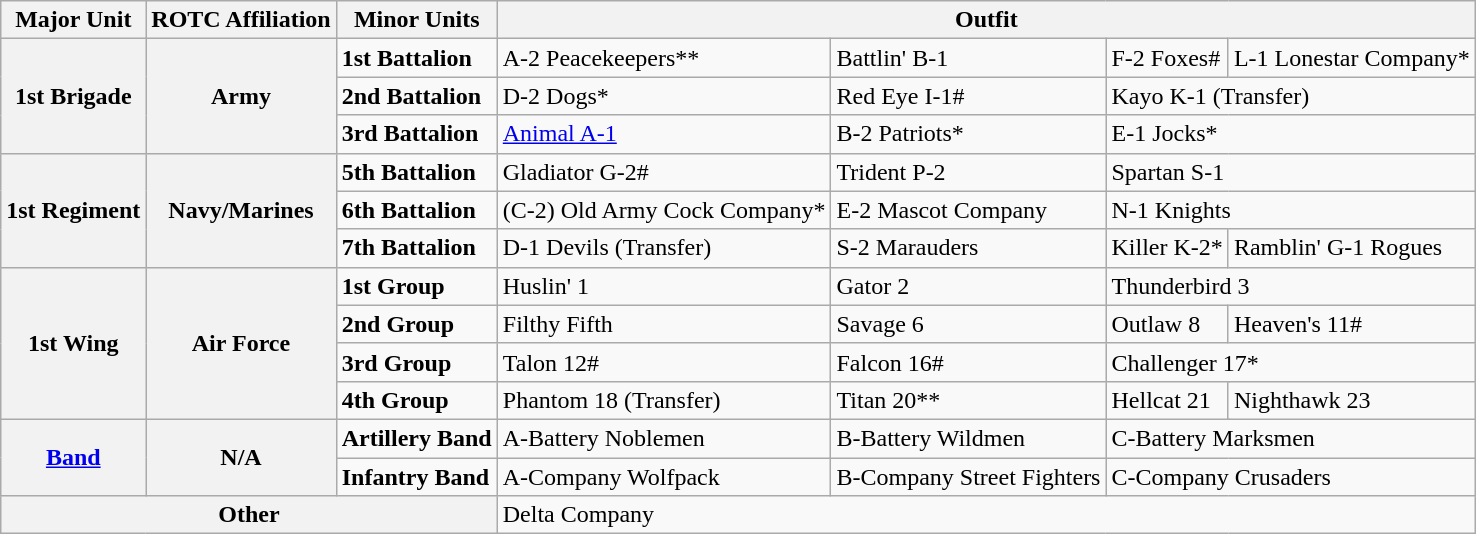<table class="wikitable">
<tr>
<th>Major Unit</th>
<th>ROTC Affiliation</th>
<th>Minor Units</th>
<th colspan="5">Outfit</th>
</tr>
<tr>
<th rowspan="3">1st Brigade</th>
<th rowspan="3">Army</th>
<td><strong>1st Battalion</strong></td>
<td>A-2 Peacekeepers**</td>
<td>Battlin' B-1</td>
<td>F-2 Foxes#</td>
<td colspan="2">L-1 Lonestar Company*</td>
</tr>
<tr>
<td><strong>2nd Battalion</strong></td>
<td>D-2 Dogs*</td>
<td>Red Eye I-1#</td>
<td colspan="3">Kayo K-1 (Transfer)</td>
</tr>
<tr>
<td><strong>3rd Battalion</strong></td>
<td><a href='#'>Animal A-1</a></td>
<td>B-2 Patriots*</td>
<td colspan="3">E-1 Jocks*</td>
</tr>
<tr>
<th rowspan="3">1st Regiment</th>
<th rowspan="3">Navy/Marines</th>
<td><strong>5th Battalion</strong></td>
<td>Gladiator G-2#</td>
<td>Trident P-2</td>
<td colspan="3">Spartan S-1</td>
</tr>
<tr>
<td><strong>6th Battalion</strong></td>
<td>(C-2) Old Army Cock Company*</td>
<td>E-2 Mascot Company</td>
<td colspan="3">N-1 Knights</td>
</tr>
<tr>
<td><strong>7th Battalion</strong></td>
<td>D-1 Devils (Transfer)</td>
<td>S-2 Marauders</td>
<td>Killer K-2*</td>
<td colspan="2">Ramblin' G-1 Rogues</td>
</tr>
<tr>
<th rowspan="4"><strong>1st Wing</strong></th>
<th rowspan="4">Air Force</th>
<td><strong>1st Group</strong></td>
<td>Huslin' 1</td>
<td>Gator 2</td>
<td colspan="3">Thunderbird 3</td>
</tr>
<tr>
<td><strong>2nd Group</strong></td>
<td>Filthy Fifth</td>
<td>Savage 6</td>
<td>Outlaw 8</td>
<td colspan="2">Heaven's 11#</td>
</tr>
<tr>
<td><strong>3rd Group</strong></td>
<td>Talon 12#</td>
<td>Falcon 16#</td>
<td colspan="3">Challenger 17*</td>
</tr>
<tr>
<td><strong>4th Group</strong></td>
<td>Phantom 18 (Transfer)</td>
<td>Titan 20**</td>
<td colspan="2">Hellcat 21</td>
<td>Nighthawk 23</td>
</tr>
<tr>
<th rowspan="2"><strong><a href='#'>Band</a></strong></th>
<th rowspan="2">N/A</th>
<td><strong>Artillery Band</strong></td>
<td>A-Battery Noblemen</td>
<td>B-Battery Wildmen</td>
<td colspan="3">C-Battery Marksmen</td>
</tr>
<tr>
<td><strong>Infantry Band</strong></td>
<td>A-Company Wolfpack</td>
<td>B-Company Street Fighters</td>
<td colspan="3">C-Company Crusaders</td>
</tr>
<tr>
<th colspan="3">Other</th>
<td colspan="5">Delta Company</td>
</tr>
</table>
